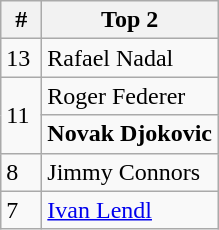<table class="wikitable" style="display:inline-table;">
<tr>
<th width=20>#</th>
<th>Top 2</th>
</tr>
<tr>
<td>13</td>
<td> Rafael Nadal</td>
</tr>
<tr>
<td rowspan="2">11</td>
<td> Roger Federer</td>
</tr>
<tr>
<td> <strong>Novak Djokovic</strong></td>
</tr>
<tr>
<td>8</td>
<td> Jimmy Connors</td>
</tr>
<tr>
<td>7</td>
<td> <a href='#'>Ivan Lendl</a></td>
</tr>
</table>
